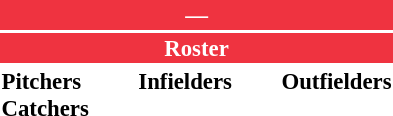<table class="toccolours" style="font-size: 95%;">
<tr>
<th colspan="10" style="background:#EF3340; color: white; text-align: center;"><a href='#'></a> — <a href='#'></a></th>
</tr>
<tr>
<td colspan="10" style="background-color: #EF3340; color: white; text-align: center;"><strong>Roster</strong></td>
</tr>
<tr>
<td valign="top"><strong>Pitchers</strong><br>






<strong>Catchers</strong>

</td>
<td width="25px"></td>
<td valign="top"><strong>Infielders</strong><br>




</td>
<td width="25px"></td>
<td valign="top"><strong>Outfielders</strong><br>


</td>
</tr>
</table>
